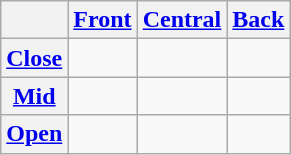<table class="wikitable" style="text-align:center;">
<tr>
<th></th>
<th><a href='#'>Front</a></th>
<th><a href='#'>Central</a></th>
<th><a href='#'>Back</a></th>
</tr>
<tr>
<th><a href='#'>Close</a></th>
<td></td>
<td></td>
<td></td>
</tr>
<tr>
<th><a href='#'>Mid</a></th>
<td></td>
<td></td>
<td></td>
</tr>
<tr>
<th><a href='#'>Open</a></th>
<td></td>
<td></td>
<td></td>
</tr>
</table>
